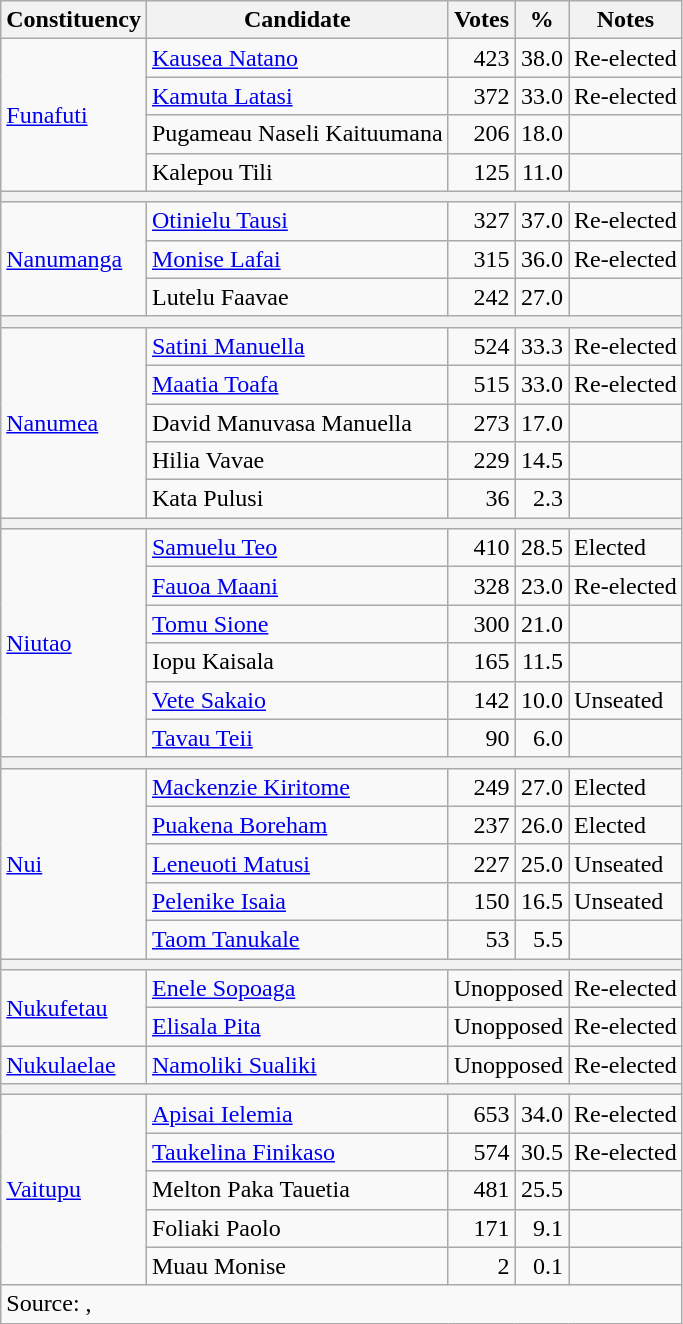<table class=wikitable>
<tr>
<th>Constituency</th>
<th>Candidate</th>
<th>Votes</th>
<th>%</th>
<th>Notes</th>
</tr>
<tr>
<td rowspan=4><a href='#'>Funafuti</a></td>
<td><a href='#'>Kausea Natano</a></td>
<td align=right>423</td>
<td align=right>38.0</td>
<td>Re-elected</td>
</tr>
<tr>
<td><a href='#'>Kamuta Latasi</a></td>
<td align=right>372</td>
<td align=right>33.0</td>
<td>Re-elected</td>
</tr>
<tr>
<td>Pugameau Naseli Kaituumana</td>
<td align=right>206</td>
<td align=right>18.0</td>
<td></td>
</tr>
<tr>
<td>Kalepou Tili</td>
<td align=right>125</td>
<td align=right>11.0</td>
<td></td>
</tr>
<tr>
<th colspan=5></th>
</tr>
<tr>
<td rowspan=3><a href='#'>Nanumanga</a></td>
<td><a href='#'>Otinielu Tausi</a></td>
<td align=right>327</td>
<td align=right>37.0</td>
<td>Re-elected</td>
</tr>
<tr>
<td><a href='#'>Monise Lafai</a></td>
<td align=right>315</td>
<td align=right>36.0</td>
<td>Re-elected</td>
</tr>
<tr>
<td>Lutelu Faavae</td>
<td align=right>242</td>
<td align=right>27.0</td>
<td></td>
</tr>
<tr>
<th colspan=5></th>
</tr>
<tr>
<td rowspan=5><a href='#'>Nanumea</a></td>
<td><a href='#'>Satini Manuella</a></td>
<td align=right>524</td>
<td align=right>33.3</td>
<td>Re-elected</td>
</tr>
<tr>
<td><a href='#'>Maatia Toafa</a></td>
<td align=right>515</td>
<td align=right>33.0</td>
<td>Re-elected</td>
</tr>
<tr>
<td>David Manuvasa Manuella</td>
<td align=right>273</td>
<td align=right>17.0</td>
<td></td>
</tr>
<tr>
<td>Hilia Vavae</td>
<td align=right>229</td>
<td align=right>14.5</td>
<td></td>
</tr>
<tr>
<td>Kata Pulusi</td>
<td align=right>36</td>
<td align=right>2.3</td>
<td></td>
</tr>
<tr>
<th colspan=5></th>
</tr>
<tr>
<td rowspan=6><a href='#'>Niutao</a></td>
<td><a href='#'>Samuelu Teo</a></td>
<td align=right>410</td>
<td align=right>28.5</td>
<td>Elected</td>
</tr>
<tr>
<td><a href='#'>Fauoa Maani</a></td>
<td align=right>328</td>
<td align=right>23.0</td>
<td>Re-elected</td>
</tr>
<tr>
<td><a href='#'>Tomu Sione</a></td>
<td align=right>300</td>
<td align=right>21.0</td>
<td></td>
</tr>
<tr>
<td>Iopu Kaisala</td>
<td align=right>165</td>
<td align=right>11.5</td>
<td></td>
</tr>
<tr>
<td><a href='#'>Vete Sakaio</a></td>
<td align=right>142</td>
<td align=right>10.0</td>
<td>Unseated</td>
</tr>
<tr>
<td><a href='#'>Tavau Teii</a></td>
<td align=right>90</td>
<td align=right>6.0</td>
<td></td>
</tr>
<tr>
<th colspan=5></th>
</tr>
<tr>
<td rowspan=5><a href='#'>Nui</a></td>
<td><a href='#'>Mackenzie Kiritome</a></td>
<td align=right>249</td>
<td align=right>27.0</td>
<td>Elected</td>
</tr>
<tr>
<td><a href='#'>Puakena Boreham</a></td>
<td align=right>237</td>
<td align=right>26.0</td>
<td>Elected</td>
</tr>
<tr>
<td><a href='#'>Leneuoti Matusi</a></td>
<td align=right>227</td>
<td align=right>25.0</td>
<td>Unseated</td>
</tr>
<tr>
<td><a href='#'>Pelenike Isaia</a></td>
<td align=right>150</td>
<td align=right>16.5</td>
<td>Unseated</td>
</tr>
<tr>
<td><a href='#'>Taom Tanukale</a></td>
<td align=right>53</td>
<td align=right>5.5</td>
<td></td>
</tr>
<tr>
<th colspan=5></th>
</tr>
<tr>
<td rowspan=2><a href='#'>Nukufetau</a></td>
<td><a href='#'>Enele Sopoaga</a></td>
<td colspan=2 align=center>Unopposed</td>
<td>Re-elected</td>
</tr>
<tr>
<td><a href='#'>Elisala Pita</a></td>
<td colspan=2 align=center>Unopposed</td>
<td>Re-elected</td>
</tr>
<tr>
<td><a href='#'>Nukulaelae</a></td>
<td><a href='#'>Namoliki Sualiki</a></td>
<td colspan=2 align=center>Unopposed</td>
<td>Re-elected</td>
</tr>
<tr>
<th colspan=5></th>
</tr>
<tr>
<td rowspan=5><a href='#'>Vaitupu</a></td>
<td><a href='#'>Apisai Ielemia</a></td>
<td align=right>653</td>
<td align=right>34.0</td>
<td>Re-elected</td>
</tr>
<tr>
<td><a href='#'>Taukelina Finikaso</a></td>
<td align=right>574</td>
<td align=right>30.5</td>
<td>Re-elected</td>
</tr>
<tr>
<td>Melton Paka Tauetia</td>
<td align=right>481</td>
<td align=right>25.5</td>
<td></td>
</tr>
<tr>
<td>Foliaki Paolo</td>
<td align=right>171</td>
<td align=right>9.1</td>
<td></td>
</tr>
<tr>
<td>Muau Monise</td>
<td align=right>2</td>
<td align=right>0.1</td>
<td></td>
</tr>
<tr>
<td colspan=5>Source: , </td>
</tr>
</table>
